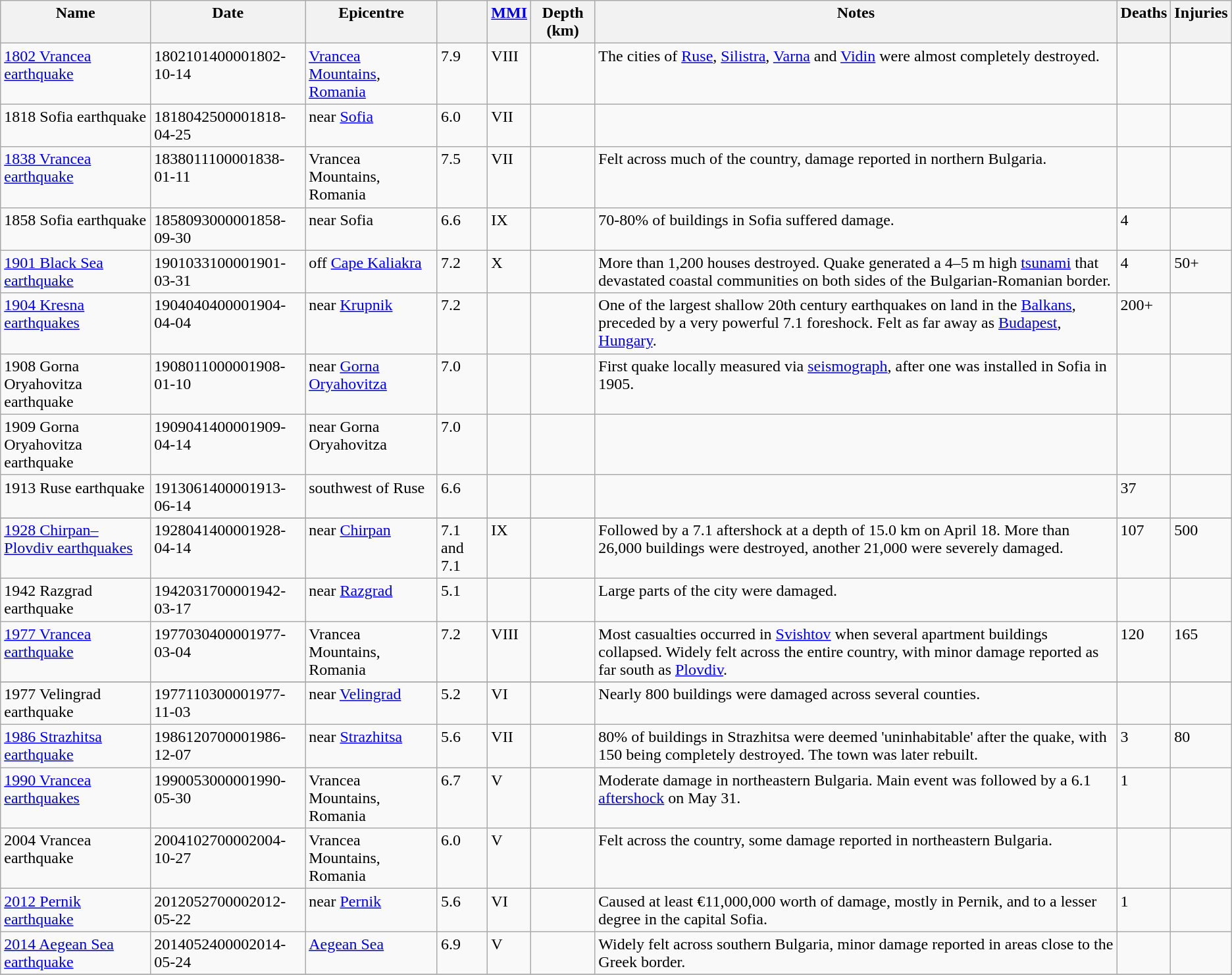<table class="wikitable sortable">
<tr style valign="top">
<th>Name</th>
<th>Date</th>
<th>Epicentre</th>
<th></th>
<th><a href='#'>MMI</a></th>
<th>Depth (km)</th>
<th>Notes</th>
<th>Deaths</th>
<th>Injuries</th>
</tr>
<tr style valign="top" style="background:#cef2e0">
<td><a href='#'>1802 Vrancea earthquake</a></td>
<td><span>180210140000</span>1802-10-14</td>
<td><a href='#'>Vrancea Mountains</a>, <a href='#'>Romania</a></td>
<td>7.9</td>
<td>VIII</td>
<td></td>
<td>The cities of <a href='#'>Ruse</a>, <a href='#'>Silistra</a>, <a href='#'>Varna</a> and <a href='#'>Vidin</a> were almost completely destroyed.</td>
<td></td>
<td></td>
</tr>
<tr style valign="top">
<td>1818 Sofia earthquake</td>
<td><span>181804250000</span>1818-04-25</td>
<td>near <a href='#'>Sofia</a></td>
<td>6.0</td>
<td>VII</td>
<td></td>
<td></td>
<td></td>
<td></td>
</tr>
<tr style valign="top" style="background:#cef2e0">
<td><a href='#'>1838 Vrancea earthquake</a></td>
<td><span>183801110000</span>1838-01-11</td>
<td>Vrancea Mountains, Romania</td>
<td>7.5</td>
<td>VII</td>
<td></td>
<td>Felt across much of the country, damage reported in northern Bulgaria.</td>
<td></td>
<td></td>
</tr>
<tr style valign="top">
<td>1858 Sofia earthquake</td>
<td><span>185809300000</span>1858-09-30</td>
<td>near Sofia</td>
<td>6.6</td>
<td>IX</td>
<td></td>
<td>70-80% of buildings in Sofia suffered damage.</td>
<td>4</td>
<td></td>
</tr>
<tr style valign="top">
<td><a href='#'>1901 Black Sea earthquake</a></td>
<td><span>190103310000</span>1901-03-31</td>
<td>off <a href='#'>Cape Kaliakra</a></td>
<td>7.2</td>
<td>X</td>
<td></td>
<td>More than 1,200 houses destroyed. Quake generated a 4–5 m high <a href='#'>tsunami</a> that devastated coastal communities on both sides of the Bulgarian-Romanian border.</td>
<td>4</td>
<td>50+</td>
</tr>
<tr style valign="top">
<td><a href='#'>1904 Kresna earthquakes</a></td>
<td><span>190404040000</span>1904-04-04</td>
<td>near <a href='#'>Krupnik</a></td>
<td>7.2 </td>
<td></td>
<td></td>
<td>One of the largest shallow 20th century earthquakes on land in the <a href='#'>Balkans</a>, preceded by a very powerful 7.1 foreshock. Felt as far away as <a href='#'>Budapest</a>, <a href='#'>Hungary</a>.</td>
<td>200+</td>
<td></td>
</tr>
<tr style valign="top">
<td>1908 Gorna Oryahovitza earthquake</td>
<td><span>190801100000</span>1908-01-10</td>
<td>near <a href='#'>Gorna Oryahovitza</a></td>
<td>7.0</td>
<td></td>
<td></td>
<td>First quake locally measured via <a href='#'>seismograph</a>, after one was installed in Sofia in 1905.</td>
<td></td>
<td></td>
</tr>
<tr style valign="top">
<td>1909 Gorna Oryahovitza earthquake</td>
<td><span>190904140000</span>1909-04-14</td>
<td>near Gorna Oryahovitza</td>
<td>7.0</td>
<td></td>
<td></td>
<td></td>
<td></td>
<td></td>
</tr>
<tr style valign="top">
<td>1913 Ruse earthquake</td>
<td><span>191306140000</span>1913-06-14</td>
<td>southwest of Ruse</td>
<td>6.6</td>
<td></td>
<td></td>
<td></td>
<td>37</td>
<td></td>
</tr>
<tr>
</tr>
<tr style valign="top">
<td><a href='#'>1928 Chirpan–Plovdiv earthquakes</a></td>
<td><span>192804140000</span>1928-04-14</td>
<td>near <a href='#'>Chirpan</a></td>
<td>7.1 and 7.1</td>
<td>IX</td>
<td></td>
<td>Followed by a 7.1 aftershock at a depth of 15.0 km on April 18. More than 26,000 buildings were destroyed, another 21,000 were severely damaged.</td>
<td>107</td>
<td>500</td>
</tr>
<tr style valign="top">
<td>1942 Razgrad earthquake</td>
<td><span>194203170000</span>1942-03-17</td>
<td>near <a href='#'>Razgrad</a></td>
<td>5.1</td>
<td></td>
<td></td>
<td>Large parts of the city were damaged.</td>
<td></td>
<td></td>
</tr>
<tr style valign="top" style="background:#cef2e0">
<td><a href='#'>1977 Vrancea earthquake</a></td>
<td><span>197703040000</span>1977-03-04</td>
<td>Vrancea Mountains, Romania</td>
<td>7.2</td>
<td>VIII</td>
<td></td>
<td>Most casualties occurred in <a href='#'>Svishtov</a> when several apartment buildings collapsed. Widely felt across the entire country, with minor damage reported as far south as <a href='#'>Plovdiv</a>.</td>
<td>120</td>
<td>165</td>
</tr>
<tr>
</tr>
<tr style valign="top">
<td>1977 Velingrad earthquake</td>
<td><span>197711030000</span>1977-11-03</td>
<td>near <a href='#'>Velingrad</a></td>
<td>5.2</td>
<td>VI</td>
<td></td>
<td>Nearly 800 buildings were damaged across several counties.</td>
<td></td>
<td></td>
</tr>
<tr style valign="top">
<td><a href='#'>1986 Strazhitsa earthquake</a></td>
<td><span>198612070000</span>1986-12-07</td>
<td>near <a href='#'>Strazhitsa</a></td>
<td>5.6</td>
<td>VII</td>
<td></td>
<td>80% of buildings in Strazhitsa were deemed 'uninhabitable' after the quake, with 150 being completely destroyed. The town was later rebuilt.</td>
<td>3</td>
<td>80</td>
</tr>
<tr style valign="top" style="background:#cef2e0">
<td><a href='#'>1990 Vrancea earthquakes</a></td>
<td><span>199005300000</span>1990-05-30</td>
<td>Vrancea Mountains, Romania</td>
<td>6.7</td>
<td>V</td>
<td></td>
<td>Moderate damage in northeastern Bulgaria. Main event was followed by a 6.1 <a href='#'>aftershock</a> on May 31.</td>
<td>1</td>
<td></td>
</tr>
<tr style valign="top" style="background:#cef2e0">
<td>2004 Vrancea earthquake</td>
<td><span>200410270000</span>2004-10-27</td>
<td>Vrancea Mountains, Romania</td>
<td>6.0</td>
<td>V</td>
<td></td>
<td>Felt across the country, some damage reported in northeastern Bulgaria.</td>
<td></td>
<td></td>
</tr>
<tr style valign="top">
<td><a href='#'>2012 Pernik earthquake</a></td>
<td><span>201205270000</span>2012-05-22</td>
<td>near <a href='#'>Pernik</a></td>
<td>5.6</td>
<td>VI</td>
<td></td>
<td>Caused at least €11,000,000 worth of damage, mostly in Pernik, and to a lesser degree in the capital Sofia.</td>
<td>1</td>
<td></td>
</tr>
<tr style valign="top" style="background:#cef2e0">
<td><a href='#'>2014 Aegean Sea earthquake</a></td>
<td><span>201405240000</span>2014-05-24</td>
<td><a href='#'>Aegean Sea</a></td>
<td>6.9</td>
<td>V</td>
<td></td>
<td>Widely felt across southern Bulgaria, minor damage reported in areas close to the Greek border.</td>
<td></td>
<td></td>
</tr>
<tr>
</tr>
</table>
